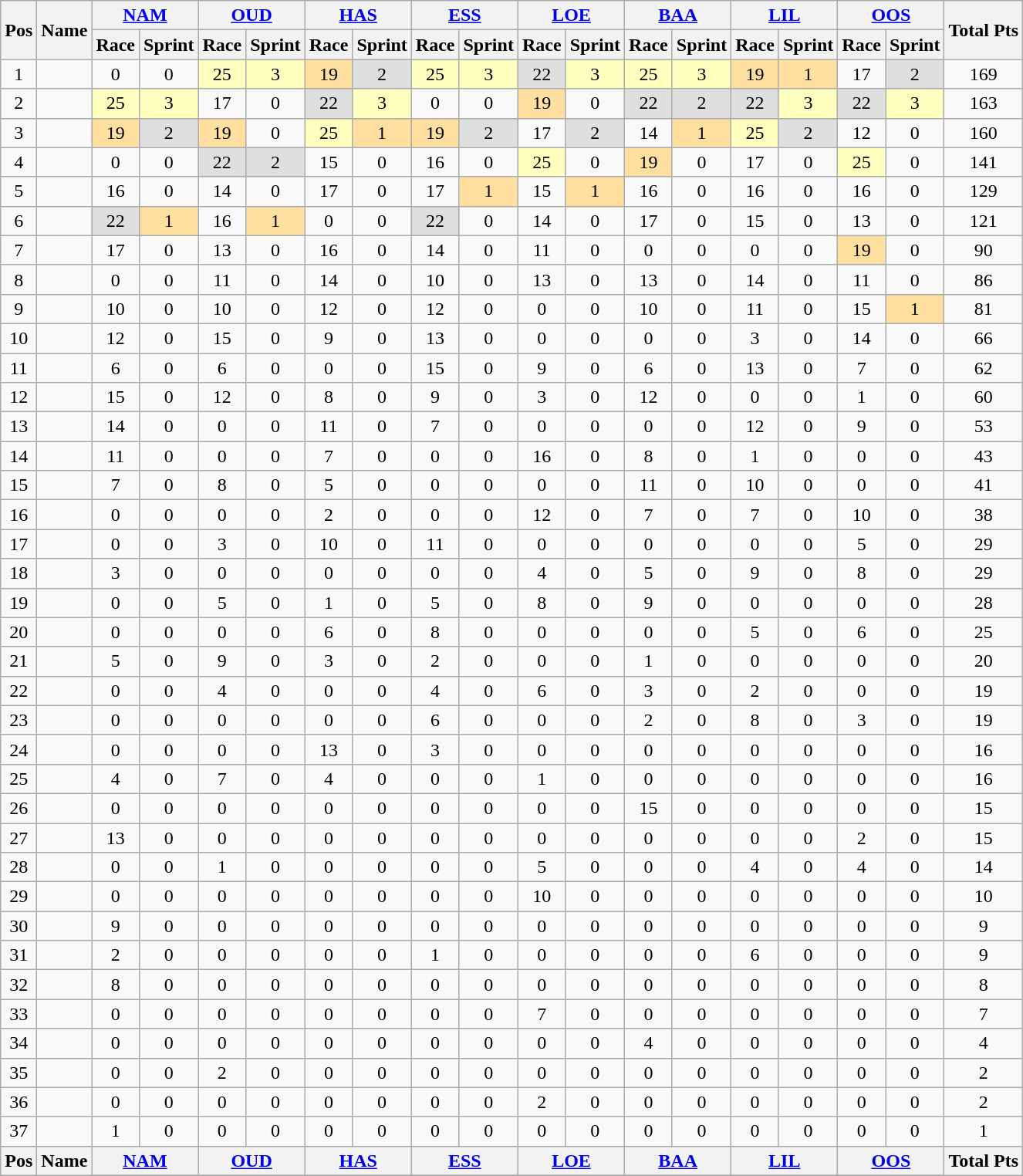<table class="wikitable sortable" style="text-align:center;">
<tr>
<th rowspan=2>Pos</th>
<th rowspan=2>Name</th>
<th colspan=2><a href='#'>NAM</a></th>
<th colspan=2><a href='#'>OUD</a></th>
<th colspan=2><a href='#'>HAS</a></th>
<th colspan=2><a href='#'>ESS</a></th>
<th colspan=2><a href='#'>LOE</a></th>
<th colspan=2><a href='#'>BAA</a></th>
<th colspan=2><a href='#'>LIL</a></th>
<th colspan=2><a href='#'>OOS</a></th>
<th rowspan=2>Total Pts</th>
</tr>
<tr>
<th>Race</th>
<th>Sprint</th>
<th>Race</th>
<th>Sprint</th>
<th>Race</th>
<th>Sprint</th>
<th>Race</th>
<th>Sprint</th>
<th>Race</th>
<th>Sprint</th>
<th>Race</th>
<th>Sprint</th>
<th>Race</th>
<th>Sprint</th>
<th>Race</th>
<th>Sprint</th>
</tr>
<tr>
<td>1</td>
<td></td>
<td>0</td>
<td>0</td>
<td bgcolor="#ffffbf">25</td>
<td bgcolor="#ffffbf">3</td>
<td bgcolor="#ffdf9f">19</td>
<td bgcolor="#dfdfdf">2</td>
<td bgcolor="#ffffbf">25</td>
<td bgcolor="#ffffbf">3</td>
<td bgcolor="#dfdfdf">22</td>
<td bgcolor="#ffffbf">3</td>
<td bgcolor="#ffffbf">25</td>
<td bgcolor="#ffffbf">3</td>
<td bgcolor="#ffdf9f">19</td>
<td bgcolor="#ffdf9f">1</td>
<td>17</td>
<td bgcolor="#dfdfdf">2</td>
<td>169</td>
</tr>
<tr>
<td>2</td>
<td></td>
<td bgcolor="#ffffbf">25</td>
<td bgcolor="#ffffbf">3</td>
<td>17</td>
<td>0</td>
<td bgcolor="#dfdfdf">22</td>
<td bgcolor="#ffffbf">3</td>
<td>0</td>
<td>0</td>
<td bgcolor="#ffdf9f">19</td>
<td>0</td>
<td bgcolor="#dfdfdf">22</td>
<td bgcolor="#dfdfdf">2</td>
<td bgcolor="#dfdfdf">22</td>
<td bgcolor="#ffffbf">3</td>
<td bgcolor="#dfdfdf">22</td>
<td bgcolor="#ffffbf">3</td>
<td>163</td>
</tr>
<tr>
<td>3</td>
<td></td>
<td bgcolor="#ffdf9f">19</td>
<td bgcolor="#dfdfdf">2</td>
<td bgcolor="#ffdf9f">19</td>
<td>0</td>
<td bgcolor="#ffffbf">25</td>
<td bgcolor="#ffdf9f">1</td>
<td bgcolor="#ffdf9f">19</td>
<td bgcolor="#dfdfdf">2</td>
<td>17</td>
<td bgcolor="#dfdfdf">2</td>
<td>14</td>
<td bgcolor="#ffdf9f">1</td>
<td bgcolor="#ffffbf">25</td>
<td bgcolor="#dfdfdf">2</td>
<td>12</td>
<td>0</td>
<td>160</td>
</tr>
<tr>
<td>4</td>
<td></td>
<td>0</td>
<td>0</td>
<td bgcolor="#dfdfdf">22</td>
<td bgcolor="#dfdfdf">2</td>
<td>15</td>
<td>0</td>
<td>16</td>
<td>0</td>
<td bgcolor="#ffffbf">25</td>
<td>0</td>
<td bgcolor="#ffdf9f">19</td>
<td>0</td>
<td>17</td>
<td>0</td>
<td bgcolor="#ffffbf">25</td>
<td>0</td>
<td>141</td>
</tr>
<tr>
<td>5</td>
<td></td>
<td>16</td>
<td>0</td>
<td>14</td>
<td>0</td>
<td>17</td>
<td>0</td>
<td>17</td>
<td bgcolor="#ffdf9f">1</td>
<td>15</td>
<td bgcolor="#ffdf9f">1</td>
<td>16</td>
<td>0</td>
<td>16</td>
<td>0</td>
<td>16</td>
<td>0</td>
<td>129</td>
</tr>
<tr>
<td>6</td>
<td></td>
<td bgcolor="#dfdfdf">22</td>
<td bgcolor="#ffdf9f">1</td>
<td>16</td>
<td bgcolor="#ffdf9f">1</td>
<td>0</td>
<td>0</td>
<td bgcolor="#dfdfdf">22</td>
<td>0</td>
<td>14</td>
<td>0</td>
<td>17</td>
<td>0</td>
<td>15</td>
<td>0</td>
<td>13</td>
<td>0</td>
<td>121</td>
</tr>
<tr>
<td>7</td>
<td></td>
<td>17</td>
<td>0</td>
<td>13</td>
<td>0</td>
<td>16</td>
<td>0</td>
<td>14</td>
<td>0</td>
<td>11</td>
<td>0</td>
<td>0</td>
<td>0</td>
<td>0</td>
<td>0</td>
<td bgcolor="#ffdf9f">19</td>
<td>0</td>
<td>90</td>
</tr>
<tr>
<td>8</td>
<td></td>
<td>0</td>
<td>0</td>
<td>11</td>
<td>0</td>
<td>14</td>
<td>0</td>
<td>10</td>
<td>0</td>
<td>13</td>
<td>0</td>
<td>13</td>
<td>0</td>
<td>14</td>
<td>0</td>
<td>11</td>
<td>0</td>
<td>86</td>
</tr>
<tr>
<td>9</td>
<td></td>
<td>10</td>
<td>0</td>
<td>10</td>
<td>0</td>
<td>12</td>
<td>0</td>
<td>12</td>
<td>0</td>
<td>0</td>
<td>0</td>
<td>10</td>
<td>0</td>
<td>11</td>
<td>0</td>
<td>15</td>
<td bgcolor="#ffdf9f">1</td>
<td>81</td>
</tr>
<tr>
<td>10</td>
<td></td>
<td>12</td>
<td>0</td>
<td>15</td>
<td>0</td>
<td>9</td>
<td>0</td>
<td>13</td>
<td>0</td>
<td>0</td>
<td>0</td>
<td>0</td>
<td>0</td>
<td>3</td>
<td>0</td>
<td>14</td>
<td>0</td>
<td>66</td>
</tr>
<tr>
<td>11</td>
<td></td>
<td>6</td>
<td>0</td>
<td>6</td>
<td>0</td>
<td>0</td>
<td>0</td>
<td>15</td>
<td>0</td>
<td>9</td>
<td>0</td>
<td>6</td>
<td>0</td>
<td>13</td>
<td>0</td>
<td>7</td>
<td>0</td>
<td>62</td>
</tr>
<tr>
<td>12</td>
<td></td>
<td>15</td>
<td>0</td>
<td>12</td>
<td>0</td>
<td>8</td>
<td>0</td>
<td>9</td>
<td>0</td>
<td>3</td>
<td>0</td>
<td>12</td>
<td>0</td>
<td>0</td>
<td>0</td>
<td>1</td>
<td>0</td>
<td>60</td>
</tr>
<tr>
<td>13</td>
<td></td>
<td>14</td>
<td>0</td>
<td>0</td>
<td>0</td>
<td>11</td>
<td>0</td>
<td>7</td>
<td>0</td>
<td>0</td>
<td>0</td>
<td>0</td>
<td>0</td>
<td>12</td>
<td>0</td>
<td>9</td>
<td>0</td>
<td>53</td>
</tr>
<tr>
<td>14</td>
<td></td>
<td>11</td>
<td>0</td>
<td>0</td>
<td>0</td>
<td>7</td>
<td>0</td>
<td>0</td>
<td>0</td>
<td>16</td>
<td>0</td>
<td>8</td>
<td>0</td>
<td>1</td>
<td>0</td>
<td>0</td>
<td>0</td>
<td>43</td>
</tr>
<tr>
<td>15</td>
<td></td>
<td>7</td>
<td>0</td>
<td>8</td>
<td>0</td>
<td>5</td>
<td>0</td>
<td>0</td>
<td>0</td>
<td>0</td>
<td>0</td>
<td>11</td>
<td>0</td>
<td>10</td>
<td>0</td>
<td>0</td>
<td>0</td>
<td>41</td>
</tr>
<tr>
<td>16</td>
<td></td>
<td>0</td>
<td>0</td>
<td>0</td>
<td>0</td>
<td>2</td>
<td>0</td>
<td>0</td>
<td>0</td>
<td>12</td>
<td>0</td>
<td>7</td>
<td>0</td>
<td>7</td>
<td>0</td>
<td>10</td>
<td>0</td>
<td>38</td>
</tr>
<tr>
<td>17</td>
<td></td>
<td>0</td>
<td>0</td>
<td>3</td>
<td>0</td>
<td>10</td>
<td>0</td>
<td>11</td>
<td>0</td>
<td>0</td>
<td>0</td>
<td>0</td>
<td>0</td>
<td>0</td>
<td>0</td>
<td>5</td>
<td>0</td>
<td>29</td>
</tr>
<tr>
<td>18</td>
<td></td>
<td>3</td>
<td>0</td>
<td>0</td>
<td>0</td>
<td>0</td>
<td>0</td>
<td>0</td>
<td>0</td>
<td>4</td>
<td>0</td>
<td>5</td>
<td>0</td>
<td>9</td>
<td>0</td>
<td>8</td>
<td>0</td>
<td>29</td>
</tr>
<tr>
<td>19</td>
<td></td>
<td>0</td>
<td>0</td>
<td>5</td>
<td>0</td>
<td>1</td>
<td>0</td>
<td>5</td>
<td>0</td>
<td>8</td>
<td>0</td>
<td>9</td>
<td>0</td>
<td>0</td>
<td>0</td>
<td>0</td>
<td>0</td>
<td>28</td>
</tr>
<tr>
<td>20</td>
<td></td>
<td>0</td>
<td>0</td>
<td>0</td>
<td>0</td>
<td>6</td>
<td>0</td>
<td>8</td>
<td>0</td>
<td>0</td>
<td>0</td>
<td>0</td>
<td>0</td>
<td>5</td>
<td>0</td>
<td>6</td>
<td>0</td>
<td>25</td>
</tr>
<tr>
<td>21</td>
<td></td>
<td>5</td>
<td>0</td>
<td>9</td>
<td>0</td>
<td>3</td>
<td>0</td>
<td>2</td>
<td>0</td>
<td>0</td>
<td>0</td>
<td>1</td>
<td>0</td>
<td>0</td>
<td>0</td>
<td>0</td>
<td>0</td>
<td>20</td>
</tr>
<tr>
<td>22</td>
<td></td>
<td>0</td>
<td>0</td>
<td>4</td>
<td>0</td>
<td>0</td>
<td>0</td>
<td>4</td>
<td>0</td>
<td>6</td>
<td>0</td>
<td>3</td>
<td>0</td>
<td>2</td>
<td>0</td>
<td>0</td>
<td>0</td>
<td>19</td>
</tr>
<tr>
<td>23</td>
<td></td>
<td>0</td>
<td>0</td>
<td>0</td>
<td>0</td>
<td>0</td>
<td>0</td>
<td>6</td>
<td>0</td>
<td>0</td>
<td>0</td>
<td>2</td>
<td>0</td>
<td>8</td>
<td>0</td>
<td>3</td>
<td>0</td>
<td>19</td>
</tr>
<tr>
<td>24</td>
<td></td>
<td>0</td>
<td>0</td>
<td>0</td>
<td>0</td>
<td>13</td>
<td>0</td>
<td>3</td>
<td>0</td>
<td>0</td>
<td>0</td>
<td>0</td>
<td>0</td>
<td>0</td>
<td>0</td>
<td>0</td>
<td>0</td>
<td>16</td>
</tr>
<tr>
<td>25</td>
<td></td>
<td>4</td>
<td>0</td>
<td>7</td>
<td>0</td>
<td>4</td>
<td>0</td>
<td>0</td>
<td>0</td>
<td>1</td>
<td>0</td>
<td>0</td>
<td>0</td>
<td>0</td>
<td>0</td>
<td>0</td>
<td>0</td>
<td>16</td>
</tr>
<tr>
<td>26</td>
<td></td>
<td>0</td>
<td>0</td>
<td>0</td>
<td>0</td>
<td>0</td>
<td>0</td>
<td>0</td>
<td>0</td>
<td>0</td>
<td>0</td>
<td>15</td>
<td>0</td>
<td>0</td>
<td>0</td>
<td>0</td>
<td>0</td>
<td>15</td>
</tr>
<tr>
<td>27</td>
<td></td>
<td>13</td>
<td>0</td>
<td>0</td>
<td>0</td>
<td>0</td>
<td>0</td>
<td>0</td>
<td>0</td>
<td>0</td>
<td>0</td>
<td>0</td>
<td>0</td>
<td>0</td>
<td>0</td>
<td>2</td>
<td>0</td>
<td>15</td>
</tr>
<tr>
<td>28</td>
<td></td>
<td>0</td>
<td>0</td>
<td>1</td>
<td>0</td>
<td>0</td>
<td>0</td>
<td>0</td>
<td>0</td>
<td>5</td>
<td>0</td>
<td>0</td>
<td>0</td>
<td>4</td>
<td>0</td>
<td>4</td>
<td>0</td>
<td>14</td>
</tr>
<tr>
<td>29</td>
<td></td>
<td>0</td>
<td>0</td>
<td>0</td>
<td>0</td>
<td>0</td>
<td>0</td>
<td>0</td>
<td>0</td>
<td>10</td>
<td>0</td>
<td>0</td>
<td>0</td>
<td>0</td>
<td>0</td>
<td>0</td>
<td>0</td>
<td>10</td>
</tr>
<tr>
<td>30</td>
<td></td>
<td>9</td>
<td>0</td>
<td>0</td>
<td>0</td>
<td>0</td>
<td>0</td>
<td>0</td>
<td>0</td>
<td>0</td>
<td>0</td>
<td>0</td>
<td>0</td>
<td>0</td>
<td>0</td>
<td>0</td>
<td>0</td>
<td>9</td>
</tr>
<tr>
<td>31</td>
<td></td>
<td>2</td>
<td>0</td>
<td>0</td>
<td>0</td>
<td>0</td>
<td>0</td>
<td>1</td>
<td>0</td>
<td>0</td>
<td>0</td>
<td>0</td>
<td>0</td>
<td>6</td>
<td>0</td>
<td>0</td>
<td>0</td>
<td>9</td>
</tr>
<tr>
<td>32</td>
<td></td>
<td>8</td>
<td>0</td>
<td>0</td>
<td>0</td>
<td>0</td>
<td>0</td>
<td>0</td>
<td>0</td>
<td>0</td>
<td>0</td>
<td>0</td>
<td>0</td>
<td>0</td>
<td>0</td>
<td>0</td>
<td>0</td>
<td>8</td>
</tr>
<tr>
<td>33</td>
<td></td>
<td>0</td>
<td>0</td>
<td>0</td>
<td>0</td>
<td>0</td>
<td>0</td>
<td>0</td>
<td>0</td>
<td>7</td>
<td>0</td>
<td>0</td>
<td>0</td>
<td>0</td>
<td>0</td>
<td>0</td>
<td>0</td>
<td>7</td>
</tr>
<tr>
<td>34</td>
<td></td>
<td>0</td>
<td>0</td>
<td>0</td>
<td>0</td>
<td>0</td>
<td>0</td>
<td>0</td>
<td>0</td>
<td>0</td>
<td>0</td>
<td>4</td>
<td>0</td>
<td>0</td>
<td>0</td>
<td>0</td>
<td>0</td>
<td>4</td>
</tr>
<tr>
<td>35</td>
<td></td>
<td>0</td>
<td>0</td>
<td>2</td>
<td>0</td>
<td>0</td>
<td>0</td>
<td>0</td>
<td>0</td>
<td>0</td>
<td>0</td>
<td>0</td>
<td>0</td>
<td>0</td>
<td>0</td>
<td>0</td>
<td>0</td>
<td>2</td>
</tr>
<tr>
<td>36</td>
<td></td>
<td>0</td>
<td>0</td>
<td>0</td>
<td>0</td>
<td>0</td>
<td>0</td>
<td>0</td>
<td>0</td>
<td>2</td>
<td>0</td>
<td>0</td>
<td>0</td>
<td>0</td>
<td>0</td>
<td>0</td>
<td>0</td>
<td>2</td>
</tr>
<tr>
<td>37</td>
<td></td>
<td>1</td>
<td>0</td>
<td>0</td>
<td>0</td>
<td>0</td>
<td>0</td>
<td>0</td>
<td>0</td>
<td>0</td>
<td>0</td>
<td>0</td>
<td>0</td>
<td>0</td>
<td>0</td>
<td>0</td>
<td>0</td>
<td>1</td>
</tr>
<tr class="sortbottom">
<th rowspan=2>Pos</th>
<th rowspan=2>Name</th>
<th colspan=2><a href='#'>NAM</a></th>
<th colspan=2><a href='#'>OUD</a></th>
<th colspan=2><a href='#'>HAS</a></th>
<th colspan=2><a href='#'>ESS</a></th>
<th colspan=2><a href='#'>LOE</a></th>
<th colspan=2><a href='#'>BAA</a></th>
<th colspan=2><a href='#'>LIL</a></th>
<th colspan=2><a href='#'>OOS</a></th>
<th rowspan=2>Total Pts</th>
</tr>
<tr>
</tr>
</table>
